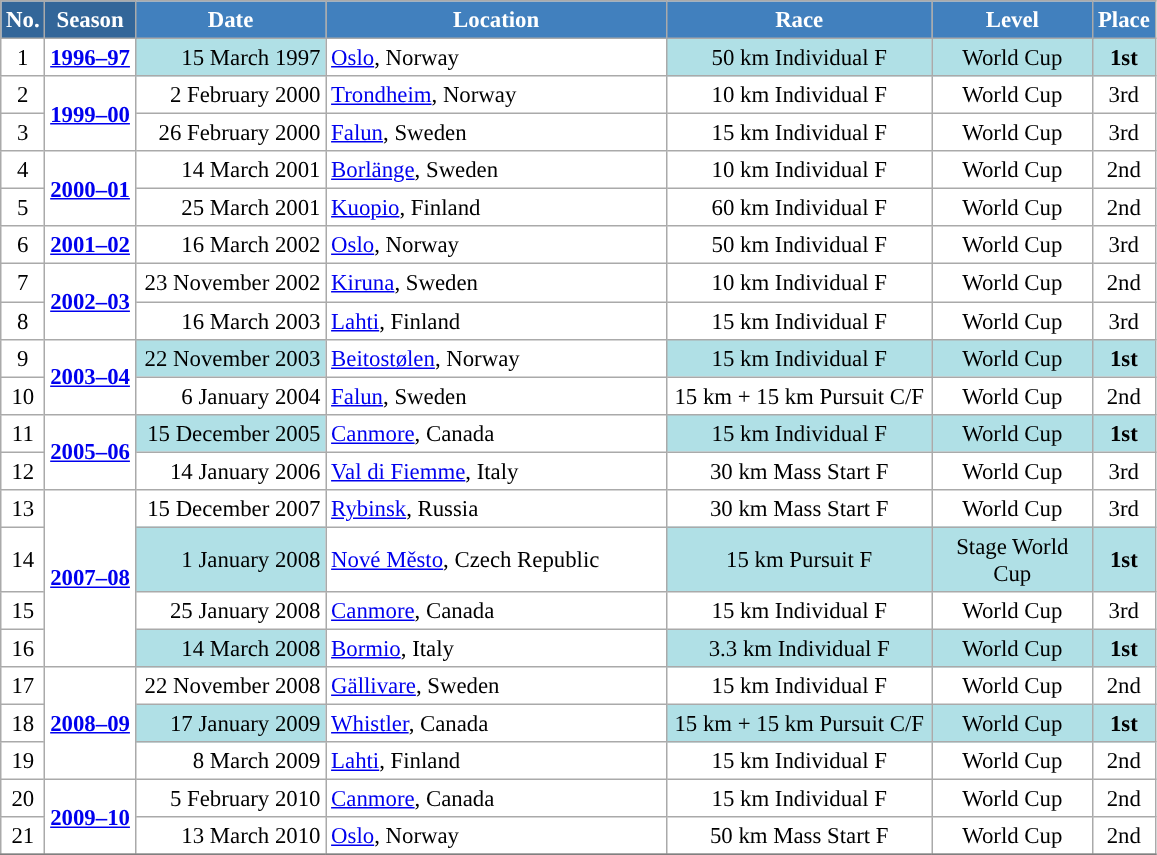<table class="wikitable sortable" style="font-size:95%; text-align:center; border:grey solid 1px; border-collapse:collapse; background:#ffffff;">
<tr style="background:#efefef;">
<th style="background-color:#369; color:white;">No.</th>
<th style="background-color:#369; color:white;">Season</th>
<th style="background-color:#4180be; color:white; width:120px;">Date</th>
<th style="background-color:#4180be; color:white; width:220px;">Location</th>
<th style="background-color:#4180be; color:white; width:170px;">Race</th>
<th style="background-color:#4180be; color:white; width:100px;">Level</th>
<th style="background-color:#4180be; color:white;">Place</th>
</tr>
<tr>
<td align=center>1</td>
<td rowspan=1 align=center><strong><a href='#'>1996–97</a></strong></td>
<td bgcolor="#BOEOE6" align=right>15 March 1997</td>
<td align=left> <a href='#'>Oslo</a>, Norway</td>
<td bgcolor="#BOEOE6">50 km Individual F</td>
<td bgcolor="#BOEOE6">World Cup</td>
<td bgcolor="#BOEOE6"><strong>1st</strong></td>
</tr>
<tr>
<td align=center>2</td>
<td rowspan=2 align=center><strong><a href='#'>1999–00</a></strong></td>
<td align=right>2 February 2000</td>
<td align=left> <a href='#'>Trondheim</a>, Norway</td>
<td>10 km Individual F</td>
<td>World Cup</td>
<td>3rd</td>
</tr>
<tr>
<td align=center>3</td>
<td align=right>26 February 2000</td>
<td align=left> <a href='#'>Falun</a>, Sweden</td>
<td>15 km Individual F</td>
<td>World Cup</td>
<td>3rd</td>
</tr>
<tr>
<td align=center>4</td>
<td rowspan=2 align=center><strong><a href='#'>2000–01</a></strong></td>
<td align=right>14 March 2001</td>
<td align=left> <a href='#'>Borlänge</a>, Sweden</td>
<td>10 km Individual F</td>
<td>World Cup</td>
<td>2nd</td>
</tr>
<tr>
<td align=center>5</td>
<td align=right>25 March 2001</td>
<td align=left> <a href='#'>Kuopio</a>, Finland</td>
<td>60 km Individual F</td>
<td>World Cup</td>
<td>2nd</td>
</tr>
<tr>
<td align=center>6</td>
<td rowspan=1 align=center><strong><a href='#'>2001–02</a></strong></td>
<td align=right>16 March 2002</td>
<td align=left> <a href='#'>Oslo</a>, Norway</td>
<td>50 km Individual F</td>
<td>World Cup</td>
<td>3rd</td>
</tr>
<tr>
<td align=center>7</td>
<td rowspan=2 align=center><strong><a href='#'>2002–03</a></strong></td>
<td align=right>23 November 2002</td>
<td align=left> <a href='#'>Kiruna</a>, Sweden</td>
<td>10 km Individual F</td>
<td>World Cup</td>
<td>2nd</td>
</tr>
<tr>
<td align=center>8</td>
<td align=right>16 March 2003</td>
<td align=left> <a href='#'>Lahti</a>, Finland</td>
<td>15 km Individual F</td>
<td>World Cup</td>
<td>3rd</td>
</tr>
<tr>
<td align=center>9</td>
<td rowspan=2align=center><strong><a href='#'>2003–04</a></strong></td>
<td bgcolor="#BOEOE6" align=right>22 November 2003</td>
<td align=left> <a href='#'>Beitostølen</a>, Norway</td>
<td bgcolor="#BOEOE6">15 km Individual F</td>
<td bgcolor="#BOEOE6">World Cup</td>
<td bgcolor="#BOEOE6"><strong>1st</strong></td>
</tr>
<tr>
<td align=center>10</td>
<td align=right>6 January 2004</td>
<td align=left> <a href='#'>Falun</a>, Sweden</td>
<td>15 km + 15 km Pursuit C/F</td>
<td>World Cup</td>
<td>2nd</td>
</tr>
<tr>
<td align=center>11</td>
<td rowspan=2align=center><strong><a href='#'>2005–06</a></strong></td>
<td bgcolor="#BOEOE6" align=right>15 December 2005</td>
<td align=left> <a href='#'>Canmore</a>, Canada</td>
<td bgcolor="#BOEOE6">15 km Individual F</td>
<td bgcolor="#BOEOE6">World Cup</td>
<td bgcolor="#BOEOE6"><strong>1st</strong></td>
</tr>
<tr>
<td align=center>12</td>
<td align=right>14 January 2006</td>
<td align=left> <a href='#'>Val di Fiemme</a>, Italy</td>
<td>30 km Mass Start F</td>
<td>World Cup</td>
<td>3rd</td>
</tr>
<tr>
<td align=center>13</td>
<td rowspan=4 align=center><strong><a href='#'>2007–08</a></strong></td>
<td align=right>15 December 2007</td>
<td align=left> <a href='#'>Rybinsk</a>, Russia</td>
<td>30 km Mass Start F</td>
<td>World Cup</td>
<td>3rd</td>
</tr>
<tr>
<td align=center>14</td>
<td bgcolor="#BOEOE6" align=right>1 January 2008</td>
<td align=left> <a href='#'>Nové Město</a>, Czech Republic</td>
<td bgcolor="#BOEOE6">15 km Pursuit F</td>
<td bgcolor="#BOEOE6">Stage World Cup</td>
<td bgcolor="#BOEOE6"><strong>1st</strong></td>
</tr>
<tr>
<td align=center>15</td>
<td align=right>25 January 2008</td>
<td align=left> <a href='#'>Canmore</a>, Canada</td>
<td>15 km Individual F</td>
<td>World Cup</td>
<td>3rd</td>
</tr>
<tr>
<td align=center>16</td>
<td bgcolor="#BOEOE6" align=right>14 March 2008</td>
<td align=left> <a href='#'>Bormio</a>, Italy</td>
<td bgcolor="#BOEOE6">3.3 km Individual F</td>
<td bgcolor="#BOEOE6">World Cup</td>
<td bgcolor="#BOEOE6"><strong>1st</strong></td>
</tr>
<tr>
<td align=center>17</td>
<td rowspan=3 align=center><strong><a href='#'>2008–09</a></strong></td>
<td align=right>22 November 2008</td>
<td align=left> <a href='#'>Gällivare</a>, Sweden</td>
<td>15 km Individual F</td>
<td>World Cup</td>
<td>2nd</td>
</tr>
<tr>
<td align=center>18</td>
<td bgcolor="#BOEOE6" align=right>17 January 2009</td>
<td align=left> <a href='#'>Whistler</a>, Canada</td>
<td bgcolor="#BOEOE6">15 km + 15 km Pursuit C/F</td>
<td bgcolor="#BOEOE6">World Cup</td>
<td bgcolor="#BOEOE6"><strong>1st</strong></td>
</tr>
<tr>
<td align=center>19</td>
<td align=right>8 March 2009</td>
<td align=left> <a href='#'>Lahti</a>, Finland</td>
<td>15 km Individual F</td>
<td>World Cup</td>
<td>2nd</td>
</tr>
<tr>
<td align=center>20</td>
<td rowspan=2 align=center><strong><a href='#'>2009–10</a></strong></td>
<td align=right>5 February 2010</td>
<td align=left> <a href='#'>Canmore</a>, Canada</td>
<td>15 km Individual F</td>
<td>World Cup</td>
<td>2nd</td>
</tr>
<tr>
<td align=center>21</td>
<td align=right>13 March 2010</td>
<td align=left> <a href='#'>Oslo</a>, Norway</td>
<td>50 km Mass Start F</td>
<td>World Cup</td>
<td>2nd</td>
</tr>
<tr>
</tr>
</table>
